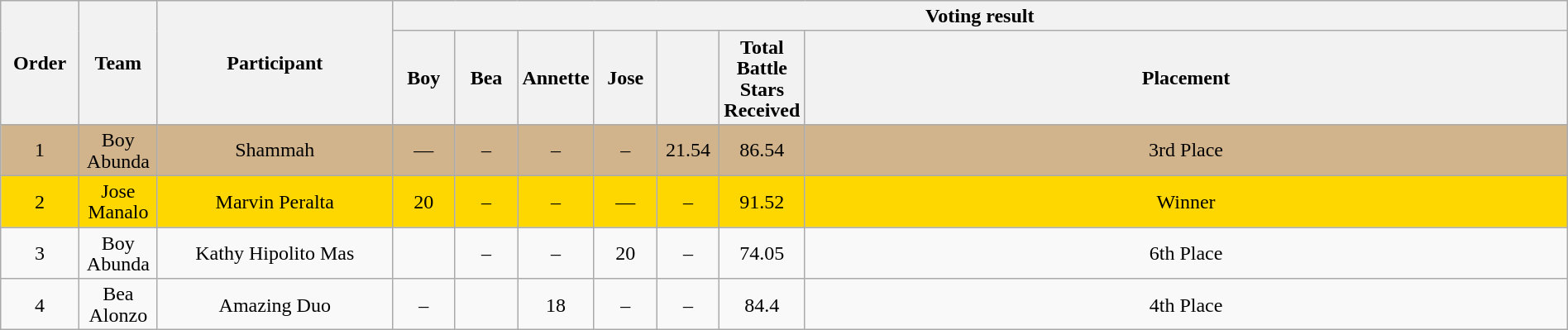<table class="wikitable" style="text-align:center; line-height:17px; width:100%;">
<tr>
<th scope="col" rowspan="2" width="05%">Order</th>
<th scope="col" rowspan="2" width="05%">Team</th>
<th scope="col" rowspan="2" width="15%">Participant</th>
<th scope="col" colspan="7" width="20%">Voting result</th>
</tr>
<tr>
<th width="4%">Boy</th>
<th width="4%">Bea</th>
<th width="4%">Annette</th>
<th width="4%">Jose</th>
<th width="4%"></th>
<th width="4%">Total Battle Stars Received</th>
<th wiidth="4%">Placement</th>
</tr>
<tr>
<td style="background:tan",>1</td>
<td style="background:tan",>Boy Abunda</td>
<td style="background:tan",>Shammah</td>
<td style="background:tan",>—</td>
<td style="background:tan",>–</td>
<td style="background:tan",>–</td>
<td style="background:tan",>–</td>
<td style="background:tan",>21.54</td>
<td style="background:tan",>86.54</td>
<td style="background:tan",>3rd Place</td>
</tr>
<tr>
<td style="background:gold",>2</td>
<td style="background:gold",>Jose Manalo</td>
<td style="background:gold",>Marvin Peralta</td>
<td style="background:gold",>20</td>
<td style="background:gold",>–</td>
<td style="background:gold",>–</td>
<td style="background:gold",>—</td>
<td style="background:gold",>–</td>
<td style="background:gold",>91.52</td>
<td style="background:gold",>Winner</td>
</tr>
<tr>
<td>3</td>
<td>Boy Abunda</td>
<td>Kathy Hipolito Mas</td>
<td></td>
<td>–</td>
<td>–</td>
<td>20</td>
<td>–</td>
<td>74.05</td>
<td>6th Place</td>
</tr>
<tr>
<td>4</td>
<td>Bea Alonzo</td>
<td>Amazing Duo</td>
<td>–</td>
<td></td>
<td>18</td>
<td>–</td>
<td>–</td>
<td>84.4</td>
<td>4th Place</td>
</tr>
</table>
